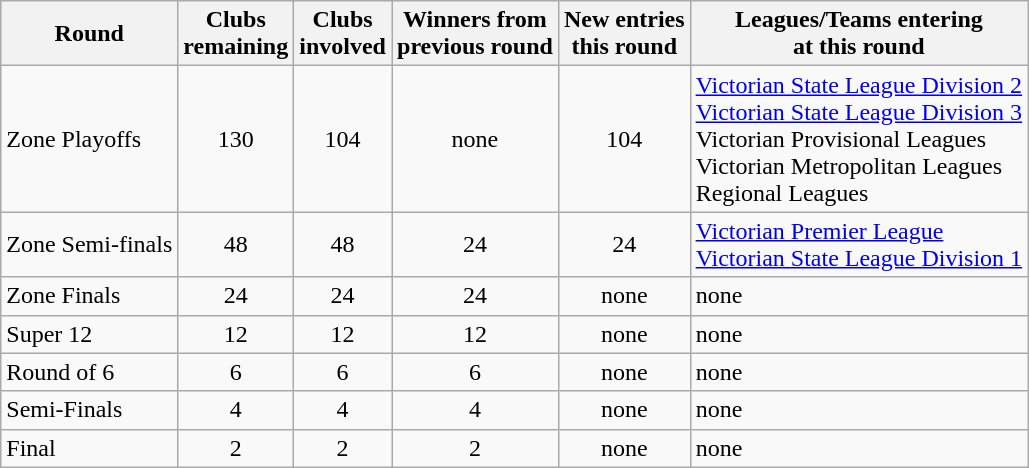<table class="wikitable">
<tr>
<th>Round</th>
<th>Clubs<br>remaining</th>
<th>Clubs<br>involved</th>
<th>Winners from<br>previous round</th>
<th>New entries<br>this round</th>
<th>Leagues/Teams entering<br>at this round</th>
</tr>
<tr>
<td>Zone Playoffs</td>
<td style="text-align:center;">130</td>
<td style="text-align:center;">104</td>
<td style="text-align:center;">none</td>
<td style="text-align:center;">104</td>
<td><a href='#'>Victorian State League Division 2</a><br><a href='#'>Victorian State League Division 3</a><br>Victorian Provisional Leagues<br>Victorian Metropolitan Leagues<br>Regional Leagues</td>
</tr>
<tr>
<td>Zone Semi-finals</td>
<td style="text-align:center;">48</td>
<td style="text-align:center;">48</td>
<td style="text-align:center;">24</td>
<td style="text-align:center;">24</td>
<td><a href='#'>Victorian Premier League</a><br><a href='#'>Victorian State League Division 1</a></td>
</tr>
<tr>
<td>Zone Finals</td>
<td style="text-align:center;">24</td>
<td style="text-align:center;">24</td>
<td style="text-align:center;">24</td>
<td style="text-align:center;">none</td>
<td>none</td>
</tr>
<tr>
<td>Super 12</td>
<td style="text-align:center;">12</td>
<td style="text-align:center;">12</td>
<td style="text-align:center;">12</td>
<td style="text-align:center;">none</td>
<td>none</td>
</tr>
<tr>
<td>Round of 6</td>
<td style="text-align:center;">6</td>
<td style="text-align:center;">6</td>
<td style="text-align:center;">6</td>
<td style="text-align:center;">none</td>
<td>none</td>
</tr>
<tr>
<td>Semi-Finals</td>
<td style="text-align:center;">4</td>
<td style="text-align:center;">4</td>
<td style="text-align:center;">4</td>
<td style="text-align:center;">none</td>
<td>none</td>
</tr>
<tr>
<td>Final</td>
<td style="text-align:center;">2</td>
<td style="text-align:center;">2</td>
<td style="text-align:center;">2</td>
<td style="text-align:center;">none</td>
<td>none</td>
</tr>
</table>
